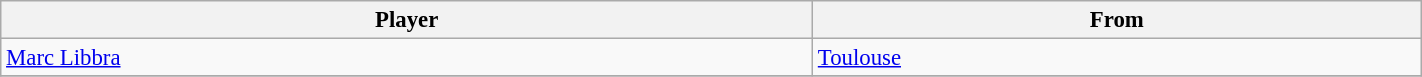<table class="wikitable" style="text-align:center; font-size:95%;width:75%; text-align:left">
<tr>
<th><strong>Player</strong></th>
<th><strong>From</strong></th>
</tr>
<tr --->
<td> <a href='#'>Marc Libbra</a></td>
<td><a href='#'>Toulouse</a></td>
</tr>
<tr>
</tr>
</table>
